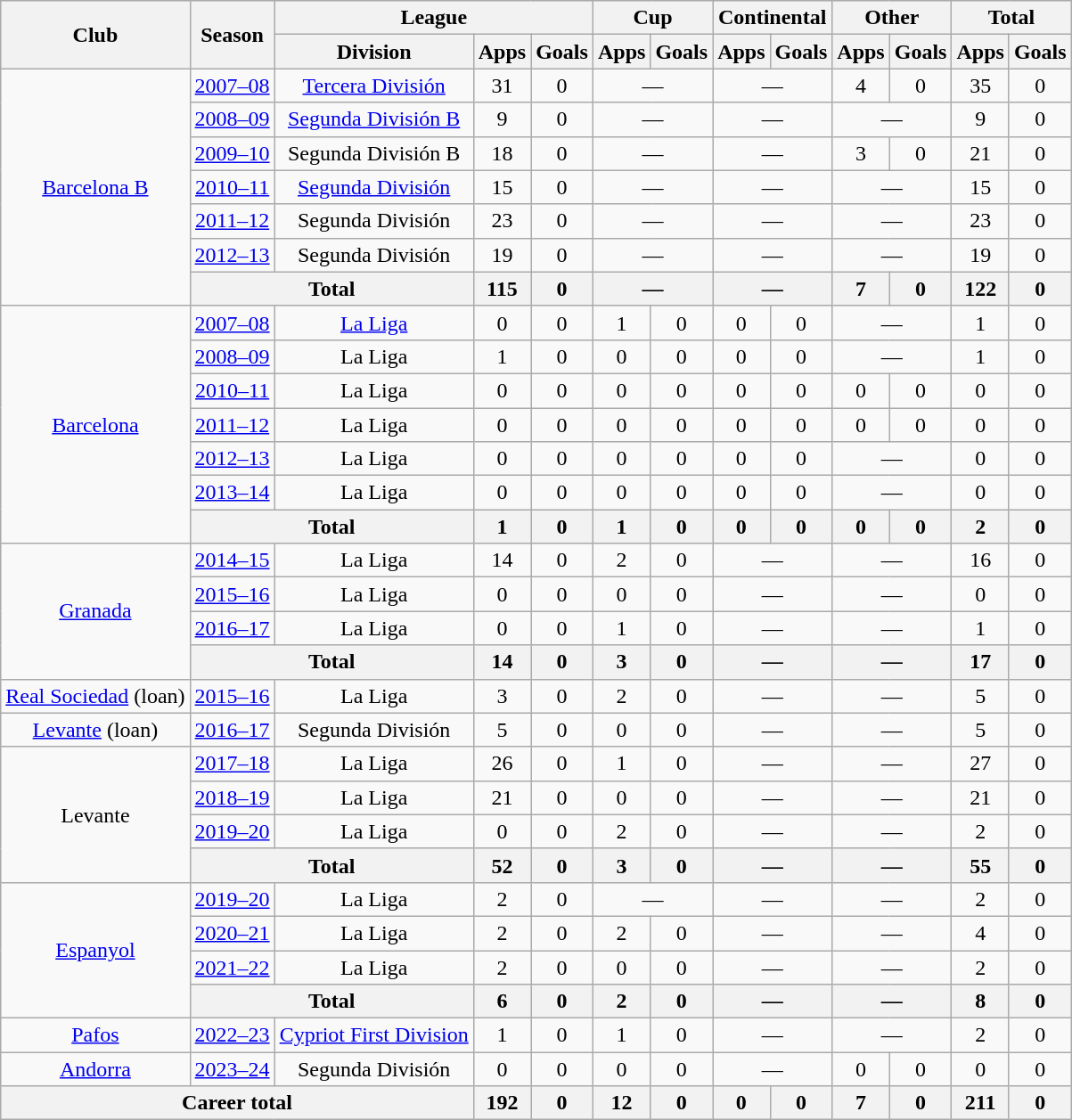<table class="wikitable" style="text-align:center">
<tr>
<th rowspan="2">Club</th>
<th rowspan="2">Season</th>
<th colspan="3">League</th>
<th colspan="2">Cup</th>
<th colspan="2">Continental</th>
<th colspan="2">Other</th>
<th colspan="2">Total</th>
</tr>
<tr>
<th>Division</th>
<th>Apps</th>
<th>Goals</th>
<th>Apps</th>
<th>Goals</th>
<th>Apps</th>
<th>Goals</th>
<th>Apps</th>
<th>Goals</th>
<th>Apps</th>
<th>Goals</th>
</tr>
<tr>
<td rowspan="7"><a href='#'>Barcelona B</a></td>
<td><a href='#'>2007–08</a></td>
<td><a href='#'>Tercera División</a></td>
<td>31</td>
<td>0</td>
<td colspan="2">—</td>
<td colspan="2">—</td>
<td>4</td>
<td>0</td>
<td>35</td>
<td>0</td>
</tr>
<tr>
<td><a href='#'>2008–09</a></td>
<td><a href='#'>Segunda División B</a></td>
<td>9</td>
<td>0</td>
<td colspan="2">—</td>
<td colspan="2">—</td>
<td colspan="2">—</td>
<td>9</td>
<td>0</td>
</tr>
<tr>
<td><a href='#'>2009–10</a></td>
<td>Segunda División B</td>
<td>18</td>
<td>0</td>
<td colspan="2">—</td>
<td colspan="2">—</td>
<td>3</td>
<td>0</td>
<td>21</td>
<td>0</td>
</tr>
<tr>
<td><a href='#'>2010–11</a></td>
<td><a href='#'>Segunda División</a></td>
<td>15</td>
<td>0</td>
<td colspan="2">—</td>
<td colspan="2">—</td>
<td colspan="2">—</td>
<td>15</td>
<td>0</td>
</tr>
<tr>
<td><a href='#'>2011–12</a></td>
<td>Segunda División</td>
<td>23</td>
<td>0</td>
<td colspan="2">—</td>
<td colspan="2">—</td>
<td colspan="2">—</td>
<td>23</td>
<td>0</td>
</tr>
<tr>
<td><a href='#'>2012–13</a></td>
<td>Segunda División</td>
<td>19</td>
<td>0</td>
<td colspan="2">—</td>
<td colspan="2">—</td>
<td colspan="2">—</td>
<td>19</td>
<td>0</td>
</tr>
<tr>
<th colspan="2">Total</th>
<th>115</th>
<th>0</th>
<th colspan="2">—</th>
<th colspan="2">—</th>
<th>7</th>
<th>0</th>
<th>122</th>
<th>0</th>
</tr>
<tr>
<td rowspan="7"><a href='#'>Barcelona</a></td>
<td><a href='#'>2007–08</a></td>
<td><a href='#'>La Liga</a></td>
<td>0</td>
<td>0</td>
<td>1</td>
<td>0</td>
<td>0</td>
<td>0</td>
<td colspan="2">—</td>
<td>1</td>
<td>0</td>
</tr>
<tr>
<td><a href='#'>2008–09</a></td>
<td>La Liga</td>
<td>1</td>
<td>0</td>
<td>0</td>
<td>0</td>
<td>0</td>
<td>0</td>
<td colspan="2">—</td>
<td>1</td>
<td>0</td>
</tr>
<tr>
<td><a href='#'>2010–11</a></td>
<td>La Liga</td>
<td>0</td>
<td>0</td>
<td>0</td>
<td>0</td>
<td>0</td>
<td>0</td>
<td>0</td>
<td>0</td>
<td>0</td>
<td>0</td>
</tr>
<tr>
<td><a href='#'>2011–12</a></td>
<td>La Liga</td>
<td>0</td>
<td>0</td>
<td>0</td>
<td>0</td>
<td>0</td>
<td>0</td>
<td>0</td>
<td>0</td>
<td>0</td>
<td>0</td>
</tr>
<tr>
<td><a href='#'>2012–13</a></td>
<td>La Liga</td>
<td>0</td>
<td>0</td>
<td>0</td>
<td>0</td>
<td>0</td>
<td>0</td>
<td colspan="2">—</td>
<td>0</td>
<td>0</td>
</tr>
<tr>
<td><a href='#'>2013–14</a></td>
<td>La Liga</td>
<td>0</td>
<td>0</td>
<td>0</td>
<td>0</td>
<td>0</td>
<td>0</td>
<td colspan="2">—</td>
<td>0</td>
<td>0</td>
</tr>
<tr>
<th colspan="2">Total</th>
<th>1</th>
<th>0</th>
<th>1</th>
<th>0</th>
<th>0</th>
<th>0</th>
<th>0</th>
<th>0</th>
<th>2</th>
<th>0</th>
</tr>
<tr>
<td rowspan="4"><a href='#'>Granada</a></td>
<td><a href='#'>2014–15</a></td>
<td>La Liga</td>
<td>14</td>
<td>0</td>
<td>2</td>
<td>0</td>
<td colspan="2">—</td>
<td colspan="2">—</td>
<td>16</td>
<td>0</td>
</tr>
<tr>
<td><a href='#'>2015–16</a></td>
<td>La Liga</td>
<td>0</td>
<td>0</td>
<td>0</td>
<td>0</td>
<td colspan="2">—</td>
<td colspan="2">—</td>
<td>0</td>
<td>0</td>
</tr>
<tr>
<td><a href='#'>2016–17</a></td>
<td>La Liga</td>
<td>0</td>
<td>0</td>
<td>1</td>
<td>0</td>
<td colspan="2">—</td>
<td colspan="2">—</td>
<td>1</td>
<td>0</td>
</tr>
<tr>
<th colspan="2">Total</th>
<th>14</th>
<th>0</th>
<th>3</th>
<th>0</th>
<th colspan="2">—</th>
<th colspan="2">—</th>
<th>17</th>
<th>0</th>
</tr>
<tr>
<td><a href='#'>Real Sociedad</a> (loan)</td>
<td><a href='#'>2015–16</a></td>
<td>La Liga</td>
<td>3</td>
<td>0</td>
<td>2</td>
<td>0</td>
<td colspan="2">—</td>
<td colspan="2">—</td>
<td>5</td>
<td>0</td>
</tr>
<tr>
<td><a href='#'>Levante</a> (loan)</td>
<td><a href='#'>2016–17</a></td>
<td>Segunda División</td>
<td>5</td>
<td>0</td>
<td>0</td>
<td>0</td>
<td colspan="2">—</td>
<td colspan="2">—</td>
<td>5</td>
<td>0</td>
</tr>
<tr>
<td rowspan="4">Levante</td>
<td><a href='#'>2017–18</a></td>
<td>La Liga</td>
<td>26</td>
<td>0</td>
<td>1</td>
<td>0</td>
<td colspan="2">—</td>
<td colspan="2">—</td>
<td>27</td>
<td>0</td>
</tr>
<tr>
<td><a href='#'>2018–19</a></td>
<td>La Liga</td>
<td>21</td>
<td>0</td>
<td>0</td>
<td>0</td>
<td colspan="2">—</td>
<td colspan="2">—</td>
<td>21</td>
<td>0</td>
</tr>
<tr>
<td><a href='#'>2019–20</a></td>
<td>La Liga</td>
<td>0</td>
<td>0</td>
<td>2</td>
<td>0</td>
<td colspan="2">—</td>
<td colspan="2">—</td>
<td>2</td>
<td>0</td>
</tr>
<tr>
<th colspan="2">Total</th>
<th>52</th>
<th>0</th>
<th>3</th>
<th>0</th>
<th colspan="2">—</th>
<th colspan="2">—</th>
<th>55</th>
<th>0</th>
</tr>
<tr>
<td rowspan="4"><a href='#'>Espanyol</a></td>
<td><a href='#'>2019–20</a></td>
<td>La Liga</td>
<td>2</td>
<td>0</td>
<td colspan="2">—</td>
<td colspan="2">—</td>
<td colspan="2">—</td>
<td>2</td>
<td>0</td>
</tr>
<tr>
<td><a href='#'>2020–21</a></td>
<td>La Liga</td>
<td>2</td>
<td>0</td>
<td>2</td>
<td>0</td>
<td colspan="2">—</td>
<td colspan="2">—</td>
<td>4</td>
<td>0</td>
</tr>
<tr>
<td><a href='#'>2021–22</a></td>
<td>La Liga</td>
<td>2</td>
<td>0</td>
<td>0</td>
<td>0</td>
<td colspan="2">—</td>
<td colspan="2">—</td>
<td>2</td>
<td>0</td>
</tr>
<tr>
<th colspan="2">Total</th>
<th>6</th>
<th>0</th>
<th>2</th>
<th>0</th>
<th colspan="2">—</th>
<th colspan="2">—</th>
<th>8</th>
<th>0</th>
</tr>
<tr>
<td><a href='#'>Pafos</a></td>
<td><a href='#'>2022–23</a></td>
<td><a href='#'>Cypriot First Division</a></td>
<td>1</td>
<td>0</td>
<td>1</td>
<td>0</td>
<td colspan="2">—</td>
<td colspan="2">—</td>
<td>2</td>
<td>0</td>
</tr>
<tr>
<td><a href='#'>Andorra</a></td>
<td><a href='#'>2023–24</a></td>
<td>Segunda División</td>
<td>0</td>
<td>0</td>
<td>0</td>
<td>0</td>
<td colspan="2">—</td>
<td>0</td>
<td>0</td>
<td>0</td>
<td>0</td>
</tr>
<tr>
<th colspan="3">Career total</th>
<th>192</th>
<th>0</th>
<th>12</th>
<th>0</th>
<th>0</th>
<th>0</th>
<th>7</th>
<th>0</th>
<th>211</th>
<th>0</th>
</tr>
</table>
